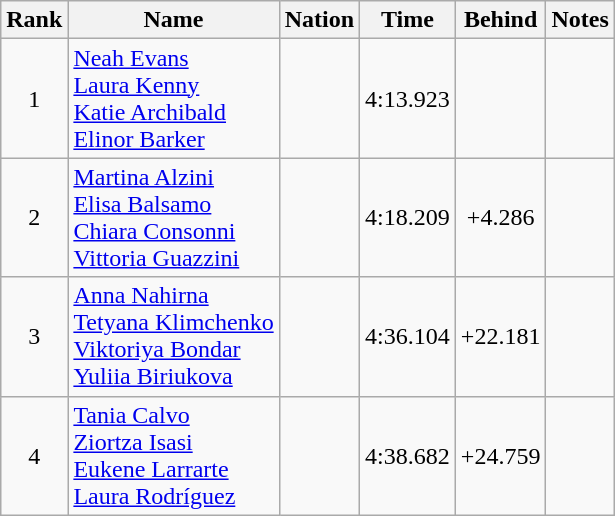<table class="wikitable sortable" style="text-align:center">
<tr>
<th>Rank</th>
<th>Name</th>
<th>Nation</th>
<th>Time</th>
<th>Behind</th>
<th>Notes</th>
</tr>
<tr>
<td>1</td>
<td align=left><a href='#'>Neah Evans</a><br><a href='#'>Laura Kenny</a><br><a href='#'>Katie Archibald</a><br><a href='#'>Elinor Barker</a></td>
<td align=left></td>
<td>4:13.923</td>
<td></td>
<td></td>
</tr>
<tr>
<td>2</td>
<td align=left><a href='#'>Martina Alzini</a><br><a href='#'>Elisa Balsamo</a><br><a href='#'>Chiara Consonni</a><br><a href='#'>Vittoria Guazzini</a></td>
<td align=left></td>
<td>4:18.209</td>
<td>+4.286</td>
<td></td>
</tr>
<tr>
<td>3</td>
<td align=left><a href='#'>Anna Nahirna</a><br><a href='#'>Tetyana Klimchenko</a><br><a href='#'>Viktoriya Bondar</a><br><a href='#'>Yuliia Biriukova</a></td>
<td align=left></td>
<td>4:36.104</td>
<td>+22.181</td>
<td></td>
</tr>
<tr>
<td>4</td>
<td align=left><a href='#'>Tania Calvo</a><br><a href='#'>Ziortza Isasi</a><br><a href='#'>Eukene Larrarte</a><br><a href='#'>Laura Rodríguez</a></td>
<td align=left></td>
<td>4:38.682</td>
<td>+24.759</td>
<td></td>
</tr>
</table>
